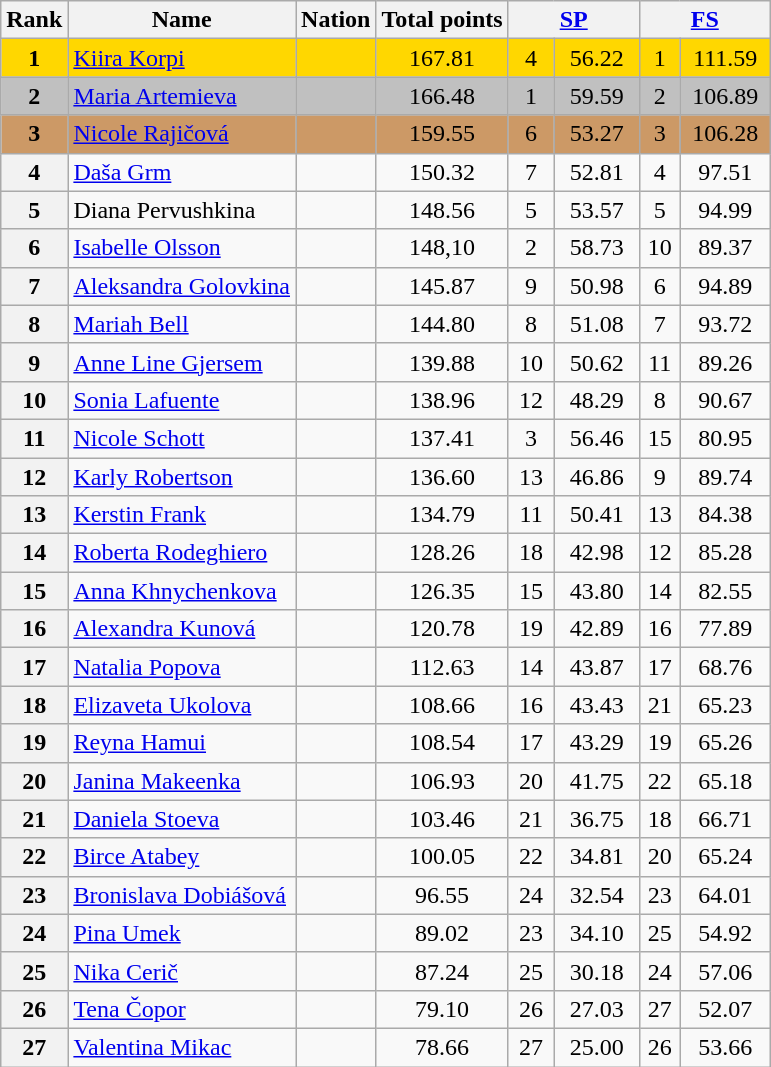<table class="wikitable sortable">
<tr>
<th>Rank</th>
<th>Name</th>
<th>Nation</th>
<th>Total points</th>
<th colspan="2" width="80px"><a href='#'>SP</a></th>
<th colspan="2" width="80px"><a href='#'>FS</a></th>
</tr>
<tr bgcolor=gold>
<td align=center><strong>1</strong></td>
<td><a href='#'>Kiira Korpi</a></td>
<td></td>
<td align="center">167.81</td>
<td align="center">4</td>
<td align="center">56.22</td>
<td align="center">1</td>
<td align="center">111.59</td>
</tr>
<tr bgcolor=silver>
<td align=center><strong>2</strong></td>
<td><a href='#'>Maria Artemieva</a></td>
<td></td>
<td align=center>166.48</td>
<td align=center>1</td>
<td align=center>59.59</td>
<td align=center>2</td>
<td align=center>106.89</td>
</tr>
<tr bgcolor=cc9966>
<td align=center><strong>3</strong></td>
<td><a href='#'>Nicole Rajičová</a></td>
<td></td>
<td align=center>159.55</td>
<td align=center>6</td>
<td align=center>53.27</td>
<td align=center>3</td>
<td align=center>106.28</td>
</tr>
<tr>
<th>4</th>
<td><a href='#'>Daša Grm</a></td>
<td></td>
<td align=center>150.32</td>
<td align=center>7</td>
<td align=center>52.81</td>
<td align=center>4</td>
<td align=center>97.51</td>
</tr>
<tr>
<th>5</th>
<td>Diana Pervushkina</td>
<td></td>
<td align=center>148.56</td>
<td align=center>5</td>
<td align=center>53.57</td>
<td align=center>5</td>
<td align=center>94.99</td>
</tr>
<tr>
<th>6</th>
<td><a href='#'>Isabelle Olsson</a></td>
<td></td>
<td align=center>148,10</td>
<td align=center>2</td>
<td align=center>58.73</td>
<td align=center>10</td>
<td align=center>89.37</td>
</tr>
<tr>
<th>7</th>
<td><a href='#'>Aleksandra Golovkina</a></td>
<td></td>
<td align=center>145.87</td>
<td align=center>9</td>
<td align=center>50.98</td>
<td align=center>6</td>
<td align=center>94.89</td>
</tr>
<tr>
<th>8</th>
<td><a href='#'>Mariah Bell</a></td>
<td></td>
<td align=center>144.80</td>
<td align=center>8</td>
<td align=center>51.08</td>
<td align=center>7</td>
<td align=center>93.72</td>
</tr>
<tr>
<th>9</th>
<td><a href='#'>Anne Line Gjersem</a></td>
<td></td>
<td align=center>139.88</td>
<td align=center>10</td>
<td align=center>50.62</td>
<td align=center>11</td>
<td align=center>89.26</td>
</tr>
<tr>
<th>10</th>
<td><a href='#'>Sonia Lafuente</a></td>
<td></td>
<td align=center>138.96</td>
<td align=center>12</td>
<td align=center>48.29</td>
<td align=center>8</td>
<td align=center>90.67</td>
</tr>
<tr>
<th>11</th>
<td><a href='#'>Nicole Schott</a></td>
<td></td>
<td align=center>137.41</td>
<td align=center>3</td>
<td align=center>56.46</td>
<td align=center>15</td>
<td align=center>80.95</td>
</tr>
<tr>
<th>12</th>
<td><a href='#'>Karly Robertson</a></td>
<td></td>
<td align=center>136.60</td>
<td align=center>13</td>
<td align=center>46.86</td>
<td align=center>9</td>
<td align=center>89.74</td>
</tr>
<tr>
<th>13</th>
<td><a href='#'>Kerstin Frank</a></td>
<td></td>
<td align=center>134.79</td>
<td align=center>11</td>
<td align=center>50.41</td>
<td align=center>13</td>
<td align=center>84.38</td>
</tr>
<tr>
<th>14</th>
<td><a href='#'>Roberta Rodeghiero</a></td>
<td></td>
<td align=center>128.26</td>
<td align=center>18</td>
<td align=center>42.98</td>
<td align=center>12</td>
<td align=center>85.28</td>
</tr>
<tr>
<th>15</th>
<td><a href='#'>Anna Khnychenkova</a></td>
<td></td>
<td align=center>126.35</td>
<td align=center>15</td>
<td align=center>43.80</td>
<td align=center>14</td>
<td align=center>82.55</td>
</tr>
<tr>
<th>16</th>
<td><a href='#'>Alexandra Kunová</a></td>
<td></td>
<td align=center>120.78</td>
<td align=center>19</td>
<td align=center>42.89</td>
<td align=center>16</td>
<td align=center>77.89</td>
</tr>
<tr>
<th>17</th>
<td><a href='#'>Natalia Popova</a></td>
<td></td>
<td align=center>112.63</td>
<td align=center>14</td>
<td align=center>43.87</td>
<td align=center>17</td>
<td align=center>68.76</td>
</tr>
<tr>
<th>18</th>
<td><a href='#'>Elizaveta Ukolova</a></td>
<td></td>
<td align=center>108.66</td>
<td align=center>16</td>
<td align=center>43.43</td>
<td align=center>21</td>
<td align=center>65.23</td>
</tr>
<tr>
<th>19</th>
<td><a href='#'>Reyna Hamui</a></td>
<td></td>
<td align=center>108.54</td>
<td align=center>17</td>
<td align=center>43.29</td>
<td align=center>19</td>
<td align=center>65.26</td>
</tr>
<tr>
<th>20</th>
<td><a href='#'>Janina Makeenka</a></td>
<td></td>
<td align=center>106.93</td>
<td align=center>20</td>
<td align=center>41.75</td>
<td align=center>22</td>
<td align=center>65.18</td>
</tr>
<tr>
<th>21</th>
<td><a href='#'>Daniela Stoeva</a></td>
<td></td>
<td align=center>103.46</td>
<td align=center>21</td>
<td align=center>36.75</td>
<td align=center>18</td>
<td align=center>66.71</td>
</tr>
<tr>
<th>22</th>
<td><a href='#'>Birce Atabey</a></td>
<td></td>
<td align=center>100.05</td>
<td align=center>22</td>
<td align=center>34.81</td>
<td align=center>20</td>
<td align=center>65.24</td>
</tr>
<tr>
<th>23</th>
<td><a href='#'>Bronislava Dobiášová</a></td>
<td></td>
<td align=center>96.55</td>
<td align=center>24</td>
<td align=center>32.54</td>
<td align=center>23</td>
<td align=center>64.01</td>
</tr>
<tr>
<th>24</th>
<td><a href='#'>Pina Umek</a></td>
<td></td>
<td align=center>89.02</td>
<td align=center>23</td>
<td align=center>34.10</td>
<td align=center>25</td>
<td align=center>54.92</td>
</tr>
<tr>
<th>25</th>
<td><a href='#'>Nika Cerič</a></td>
<td></td>
<td align=center>87.24</td>
<td align=center>25</td>
<td align=center>30.18</td>
<td align=center>24</td>
<td align=center>57.06</td>
</tr>
<tr>
<th>26</th>
<td><a href='#'>Tena Čopor</a></td>
<td></td>
<td align=center>79.10</td>
<td align=center>26</td>
<td align=center>27.03</td>
<td align=center>27</td>
<td align=center>52.07</td>
</tr>
<tr>
<th>27</th>
<td><a href='#'>Valentina Mikac</a></td>
<td></td>
<td align=center>78.66</td>
<td align=center>27</td>
<td align=center>25.00</td>
<td align=center>26</td>
<td align=center>53.66</td>
</tr>
</table>
